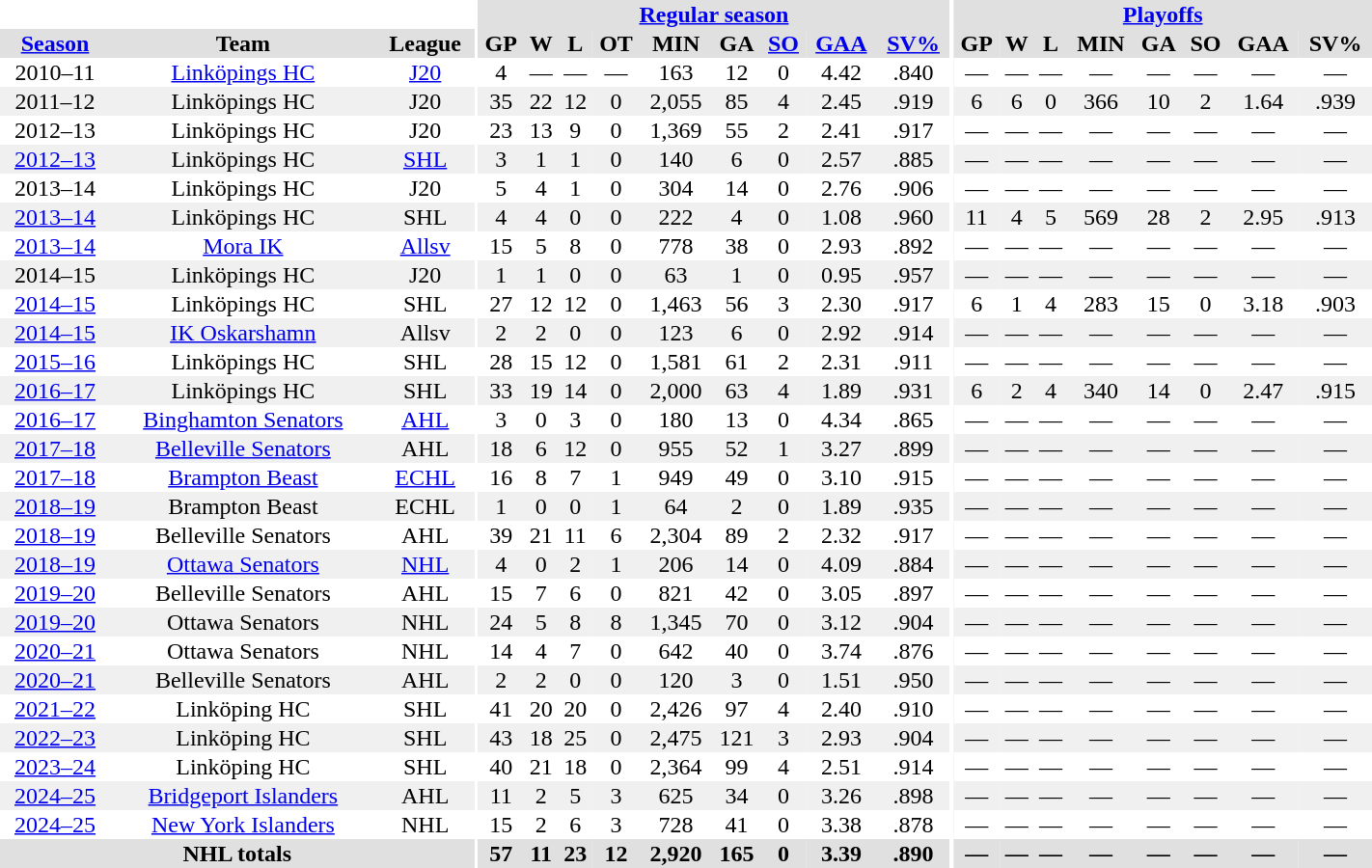<table border="0" cellpadding="1" cellspacing="0" ID="Table3" style="text-align:center; width:75%;">
<tr bgcolor="#e0e0e0">
<th colspan="3" bgcolor="#fff"></th>
<th rowspan="99" bgcolor="#fff"></th>
<th colspan="9" bgcolor="#e0e0e0"><a href='#'>Regular season</a></th>
<th rowspan="99" bgcolor="#fff"></th>
<th colspan="8" bgcolor="#e0e0e0"><a href='#'>Playoffs</a></th>
</tr>
<tr bgcolor="#e0e0e0">
<th><a href='#'>Season</a></th>
<th>Team</th>
<th>League</th>
<th>GP</th>
<th>W</th>
<th>L</th>
<th>OT</th>
<th>MIN</th>
<th>GA</th>
<th><a href='#'>SO</a></th>
<th><a href='#'>GAA</a></th>
<th><a href='#'>SV%</a></th>
<th>GP</th>
<th>W</th>
<th>L</th>
<th>MIN</th>
<th>GA</th>
<th>SO</th>
<th>GAA</th>
<th>SV%</th>
</tr>
<tr>
<td>2010–11</td>
<td><a href='#'>Linköpings HC</a></td>
<td><a href='#'>J20</a></td>
<td>4</td>
<td>—</td>
<td>—</td>
<td>—</td>
<td>163</td>
<td>12</td>
<td>0</td>
<td>4.42</td>
<td>.840</td>
<td>—</td>
<td>—</td>
<td>—</td>
<td>—</td>
<td>—</td>
<td>—</td>
<td>—</td>
<td>—</td>
</tr>
<tr bgcolor="#f0f0f0">
<td>2011–12</td>
<td>Linköpings HC</td>
<td>J20</td>
<td>35</td>
<td>22</td>
<td>12</td>
<td>0</td>
<td>2,055</td>
<td>85</td>
<td>4</td>
<td>2.45</td>
<td>.919</td>
<td>6</td>
<td>6</td>
<td>0</td>
<td>366</td>
<td>10</td>
<td>2</td>
<td>1.64</td>
<td>.939</td>
</tr>
<tr>
<td>2012–13</td>
<td>Linköpings HC</td>
<td>J20</td>
<td>23</td>
<td>13</td>
<td>9</td>
<td>0</td>
<td>1,369</td>
<td>55</td>
<td>2</td>
<td>2.41</td>
<td>.917</td>
<td>—</td>
<td>—</td>
<td>—</td>
<td>—</td>
<td>—</td>
<td>—</td>
<td>—</td>
<td>—</td>
</tr>
<tr bgcolor="#f0f0f0">
<td><a href='#'>2012–13</a></td>
<td>Linköpings HC</td>
<td><a href='#'>SHL</a></td>
<td>3</td>
<td>1</td>
<td>1</td>
<td>0</td>
<td>140</td>
<td>6</td>
<td>0</td>
<td>2.57</td>
<td>.885</td>
<td>—</td>
<td>—</td>
<td>—</td>
<td>—</td>
<td>—</td>
<td>—</td>
<td>—</td>
<td>—</td>
</tr>
<tr>
<td>2013–14</td>
<td>Linköpings HC</td>
<td>J20</td>
<td>5</td>
<td>4</td>
<td>1</td>
<td>0</td>
<td>304</td>
<td>14</td>
<td>0</td>
<td>2.76</td>
<td>.906</td>
<td>—</td>
<td>—</td>
<td>—</td>
<td>—</td>
<td>—</td>
<td>—</td>
<td>—</td>
<td>—</td>
</tr>
<tr bgcolor="#f0f0f0">
<td><a href='#'>2013–14</a></td>
<td>Linköpings HC</td>
<td>SHL</td>
<td>4</td>
<td>4</td>
<td>0</td>
<td>0</td>
<td>222</td>
<td>4</td>
<td>0</td>
<td>1.08</td>
<td>.960</td>
<td>11</td>
<td>4</td>
<td>5</td>
<td>569</td>
<td>28</td>
<td>2</td>
<td>2.95</td>
<td>.913</td>
</tr>
<tr>
<td><a href='#'>2013–14</a></td>
<td><a href='#'>Mora IK</a></td>
<td><a href='#'>Allsv</a></td>
<td>15</td>
<td>5</td>
<td>8</td>
<td>0</td>
<td>778</td>
<td>38</td>
<td>0</td>
<td>2.93</td>
<td>.892</td>
<td>—</td>
<td>—</td>
<td>—</td>
<td>—</td>
<td>—</td>
<td>—</td>
<td>—</td>
<td>—</td>
</tr>
<tr bgcolor="#f0f0f0">
<td>2014–15</td>
<td>Linköpings HC</td>
<td>J20</td>
<td>1</td>
<td>1</td>
<td>0</td>
<td>0</td>
<td>63</td>
<td>1</td>
<td>0</td>
<td>0.95</td>
<td>.957</td>
<td>—</td>
<td>—</td>
<td>—</td>
<td>—</td>
<td>—</td>
<td>—</td>
<td>—</td>
<td>—</td>
</tr>
<tr>
<td><a href='#'>2014–15</a></td>
<td>Linköpings HC</td>
<td>SHL</td>
<td>27</td>
<td>12</td>
<td>12</td>
<td>0</td>
<td>1,463</td>
<td>56</td>
<td>3</td>
<td>2.30</td>
<td>.917</td>
<td>6</td>
<td>1</td>
<td>4</td>
<td>283</td>
<td>15</td>
<td>0</td>
<td>3.18</td>
<td>.903</td>
</tr>
<tr bgcolor="#f0f0f0">
<td><a href='#'>2014–15</a></td>
<td><a href='#'>IK Oskarshamn</a></td>
<td>Allsv</td>
<td>2</td>
<td>2</td>
<td>0</td>
<td>0</td>
<td>123</td>
<td>6</td>
<td>0</td>
<td>2.92</td>
<td>.914</td>
<td>—</td>
<td>—</td>
<td>—</td>
<td>—</td>
<td>—</td>
<td>—</td>
<td>—</td>
<td>—</td>
</tr>
<tr>
<td><a href='#'>2015–16</a></td>
<td>Linköpings HC</td>
<td>SHL</td>
<td>28</td>
<td>15</td>
<td>12</td>
<td>0</td>
<td>1,581</td>
<td>61</td>
<td>2</td>
<td>2.31</td>
<td>.911</td>
<td>—</td>
<td>—</td>
<td>—</td>
<td>—</td>
<td>—</td>
<td>—</td>
<td>—</td>
<td>—</td>
</tr>
<tr bgcolor="#f0f0f0">
<td><a href='#'>2016–17</a></td>
<td>Linköpings HC</td>
<td>SHL</td>
<td>33</td>
<td>19</td>
<td>14</td>
<td>0</td>
<td>2,000</td>
<td>63</td>
<td>4</td>
<td>1.89</td>
<td>.931</td>
<td>6</td>
<td>2</td>
<td>4</td>
<td>340</td>
<td>14</td>
<td>0</td>
<td>2.47</td>
<td>.915</td>
</tr>
<tr>
<td><a href='#'>2016–17</a></td>
<td><a href='#'>Binghamton Senators</a></td>
<td><a href='#'>AHL</a></td>
<td>3</td>
<td>0</td>
<td>3</td>
<td>0</td>
<td>180</td>
<td>13</td>
<td>0</td>
<td>4.34</td>
<td>.865</td>
<td>—</td>
<td>—</td>
<td>—</td>
<td>—</td>
<td>—</td>
<td>—</td>
<td>—</td>
<td>—</td>
</tr>
<tr bgcolor="#f0f0f0">
<td><a href='#'>2017–18</a></td>
<td><a href='#'>Belleville Senators</a></td>
<td>AHL</td>
<td>18</td>
<td>6</td>
<td>12</td>
<td>0</td>
<td>955</td>
<td>52</td>
<td>1</td>
<td>3.27</td>
<td>.899</td>
<td>—</td>
<td>—</td>
<td>—</td>
<td>—</td>
<td>—</td>
<td>—</td>
<td>—</td>
<td>—</td>
</tr>
<tr 9>
<td><a href='#'>2017–18</a></td>
<td><a href='#'>Brampton Beast</a></td>
<td><a href='#'>ECHL</a></td>
<td>16</td>
<td>8</td>
<td>7</td>
<td>1</td>
<td>949</td>
<td>49</td>
<td>0</td>
<td>3.10</td>
<td>.915</td>
<td>—</td>
<td>—</td>
<td>—</td>
<td>—</td>
<td>—</td>
<td>—</td>
<td>—</td>
<td>—</td>
</tr>
<tr bgcolor="#f0f0f0">
<td><a href='#'>2018–19</a></td>
<td>Brampton Beast</td>
<td>ECHL</td>
<td>1</td>
<td>0</td>
<td>0</td>
<td>1</td>
<td>64</td>
<td>2</td>
<td>0</td>
<td>1.89</td>
<td>.935</td>
<td>—</td>
<td>—</td>
<td>—</td>
<td>—</td>
<td>—</td>
<td>—</td>
<td>—</td>
<td>—</td>
</tr>
<tr>
<td><a href='#'>2018–19</a></td>
<td>Belleville Senators</td>
<td>AHL</td>
<td>39</td>
<td>21</td>
<td>11</td>
<td>6</td>
<td>2,304</td>
<td>89</td>
<td>2</td>
<td>2.32</td>
<td>.917</td>
<td>—</td>
<td>—</td>
<td>—</td>
<td>—</td>
<td>—</td>
<td>—</td>
<td>—</td>
<td>—</td>
</tr>
<tr bgcolor="#f0f0f0">
<td><a href='#'>2018–19</a></td>
<td><a href='#'>Ottawa Senators</a></td>
<td><a href='#'>NHL</a></td>
<td>4</td>
<td>0</td>
<td>2</td>
<td>1</td>
<td>206</td>
<td>14</td>
<td>0</td>
<td>4.09</td>
<td>.884</td>
<td>—</td>
<td>—</td>
<td>—</td>
<td>—</td>
<td>—</td>
<td>—</td>
<td>—</td>
<td>—</td>
</tr>
<tr>
<td><a href='#'>2019–20</a></td>
<td>Belleville Senators</td>
<td>AHL</td>
<td>15</td>
<td>7</td>
<td>6</td>
<td>0</td>
<td>821</td>
<td>42</td>
<td>0</td>
<td>3.05</td>
<td>.897</td>
<td>—</td>
<td>—</td>
<td>—</td>
<td>—</td>
<td>—</td>
<td>—</td>
<td>—</td>
<td>—</td>
</tr>
<tr bgcolor="#f0f0f0">
<td><a href='#'>2019–20</a></td>
<td>Ottawa Senators</td>
<td>NHL</td>
<td>24</td>
<td>5</td>
<td>8</td>
<td>8</td>
<td>1,345</td>
<td>70</td>
<td>0</td>
<td>3.12</td>
<td>.904</td>
<td>—</td>
<td>—</td>
<td>—</td>
<td>—</td>
<td>—</td>
<td>—</td>
<td>—</td>
<td>—</td>
</tr>
<tr>
<td><a href='#'>2020–21</a></td>
<td>Ottawa Senators</td>
<td>NHL</td>
<td>14</td>
<td>4</td>
<td>7</td>
<td>0</td>
<td>642</td>
<td>40</td>
<td>0</td>
<td>3.74</td>
<td>.876</td>
<td>—</td>
<td>—</td>
<td>—</td>
<td>—</td>
<td>—</td>
<td>—</td>
<td>—</td>
<td>—</td>
</tr>
<tr bgcolor="#f0f0f0">
<td><a href='#'>2020–21</a></td>
<td>Belleville Senators</td>
<td>AHL</td>
<td>2</td>
<td>2</td>
<td>0</td>
<td>0</td>
<td>120</td>
<td>3</td>
<td>0</td>
<td>1.51</td>
<td>.950</td>
<td>—</td>
<td>—</td>
<td>—</td>
<td>—</td>
<td>—</td>
<td>—</td>
<td>—</td>
<td>—</td>
</tr>
<tr>
<td><a href='#'>2021–22</a></td>
<td>Linköping HC</td>
<td>SHL</td>
<td>41</td>
<td>20</td>
<td>20</td>
<td>0</td>
<td>2,426</td>
<td>97</td>
<td>4</td>
<td>2.40</td>
<td>.910</td>
<td>—</td>
<td>—</td>
<td>—</td>
<td>—</td>
<td>—</td>
<td>—</td>
<td>—</td>
<td>—</td>
</tr>
<tr bgcolor="#f0f0f0">
<td><a href='#'>2022–23</a></td>
<td>Linköping HC</td>
<td>SHL</td>
<td>43</td>
<td>18</td>
<td>25</td>
<td>0</td>
<td>2,475</td>
<td>121</td>
<td>3</td>
<td>2.93</td>
<td>.904</td>
<td>—</td>
<td>—</td>
<td>—</td>
<td>—</td>
<td>—</td>
<td>—</td>
<td>—</td>
<td>—</td>
</tr>
<tr>
<td><a href='#'>2023–24</a></td>
<td>Linköping HC</td>
<td>SHL</td>
<td>40</td>
<td>21</td>
<td>18</td>
<td>0</td>
<td>2,364</td>
<td>99</td>
<td>4</td>
<td>2.51</td>
<td>.914</td>
<td>—</td>
<td>—</td>
<td>—</td>
<td>—</td>
<td>—</td>
<td>—</td>
<td>—</td>
<td>—</td>
</tr>
<tr bgcolor="#f0f0f0">
<td><a href='#'>2024–25</a></td>
<td><a href='#'>Bridgeport Islanders</a></td>
<td>AHL</td>
<td>11</td>
<td>2</td>
<td>5</td>
<td>3</td>
<td>625</td>
<td>34</td>
<td>0</td>
<td>3.26</td>
<td>.898</td>
<td>—</td>
<td>—</td>
<td>—</td>
<td>—</td>
<td>—</td>
<td>—</td>
<td>—</td>
<td>—</td>
</tr>
<tr>
<td><a href='#'>2024–25</a></td>
<td><a href='#'>New York Islanders</a></td>
<td>NHL</td>
<td>15</td>
<td>2</td>
<td>6</td>
<td>3</td>
<td>728</td>
<td>41</td>
<td>0</td>
<td>3.38</td>
<td>.878</td>
<td>—</td>
<td>—</td>
<td>—</td>
<td>—</td>
<td>—</td>
<td>—</td>
<td>—</td>
<td>—</td>
</tr>
<tr bgcolor="#e0e0e0">
<th colspan="3">NHL totals</th>
<th>57</th>
<th>11</th>
<th>23</th>
<th>12</th>
<th>2,920</th>
<th>165</th>
<th>0</th>
<th>3.39</th>
<th>.890</th>
<th>—</th>
<th>—</th>
<th>—</th>
<th>—</th>
<th>—</th>
<th>—</th>
<th>—</th>
<th>—</th>
</tr>
</table>
